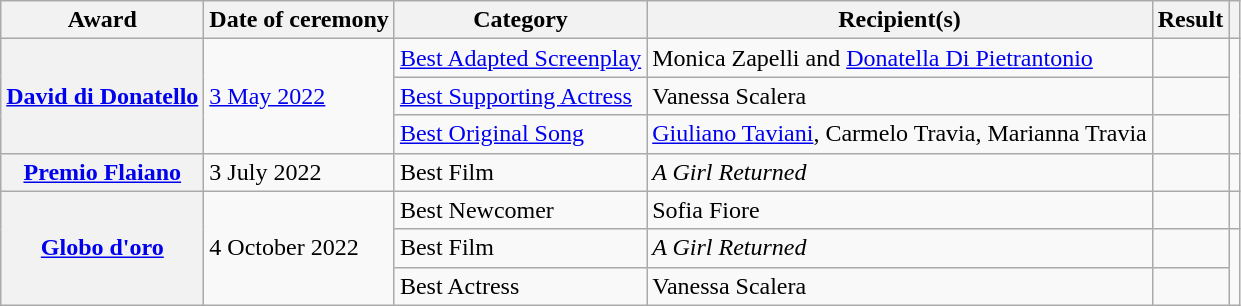<table class="wikitable sortable plainrowheaders">
<tr>
<th scope="col">Award</th>
<th scope="col">Date of ceremony</th>
<th scope="col">Category</th>
<th scope="col">Recipient(s)</th>
<th scope="col">Result</th>
<th scope="col" class="unsortable"></th>
</tr>
<tr>
<th rowspan="3"  scope="row"><a href='#'>David di Donatello</a></th>
<td rowspan="3"><a href='#'>3 May 2022</a></td>
<td><a href='#'>Best Adapted Screenplay</a></td>
<td>Monica Zapelli and <a href='#'>Donatella Di Pietrantonio</a></td>
<td></td>
<td rowspan="3"  align="center"></td>
</tr>
<tr>
<td><a href='#'>Best Supporting Actress</a></td>
<td>Vanessa Scalera</td>
<td></td>
</tr>
<tr>
<td><a href='#'>Best Original Song</a></td>
<td><a href='#'>Giuliano Taviani</a>, Carmelo Travia, Marianna Travia</td>
<td></td>
</tr>
<tr>
<th scope="row"><a href='#'>Premio Flaiano</a></th>
<td>3 July 2022</td>
<td>Best Film</td>
<td><em>A Girl Returned</em></td>
<td></td>
<td align="center"></td>
</tr>
<tr>
<th rowspan="3"   scope="row"><a href='#'>Globo d'oro</a></th>
<td rowspan="3">4 October 2022</td>
<td>Best Newcomer</td>
<td>Sofia Fiore</td>
<td></td>
<td align="center"></td>
</tr>
<tr>
<td>Best Film</td>
<td><em>A Girl Returned </em></td>
<td></td>
<td rowspan="2"  align="center"></td>
</tr>
<tr>
<td>Best Actress</td>
<td>Vanessa Scalera</td>
<td></td>
</tr>
</table>
